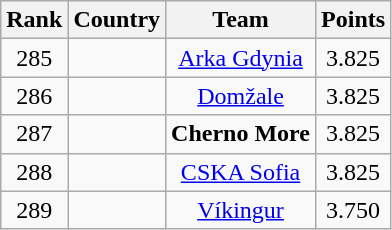<table class="wikitable" style="text-align: center;">
<tr>
<th>Rank</th>
<th>Country</th>
<th>Team</th>
<th>Points</th>
</tr>
<tr>
<td>285</td>
<td></td>
<td><a href='#'>Arka Gdynia</a></td>
<td>3.825</td>
</tr>
<tr>
<td>286</td>
<td></td>
<td><a href='#'>Domžale</a></td>
<td>3.825</td>
</tr>
<tr>
<td>287</td>
<td></td>
<td><strong>Cherno More</strong></td>
<td>3.825</td>
</tr>
<tr>
<td>288</td>
<td></td>
<td><a href='#'>CSKA Sofia</a></td>
<td>3.825</td>
</tr>
<tr>
<td>289</td>
<td></td>
<td><a href='#'>Víkingur</a></td>
<td>3.750</td>
</tr>
</table>
